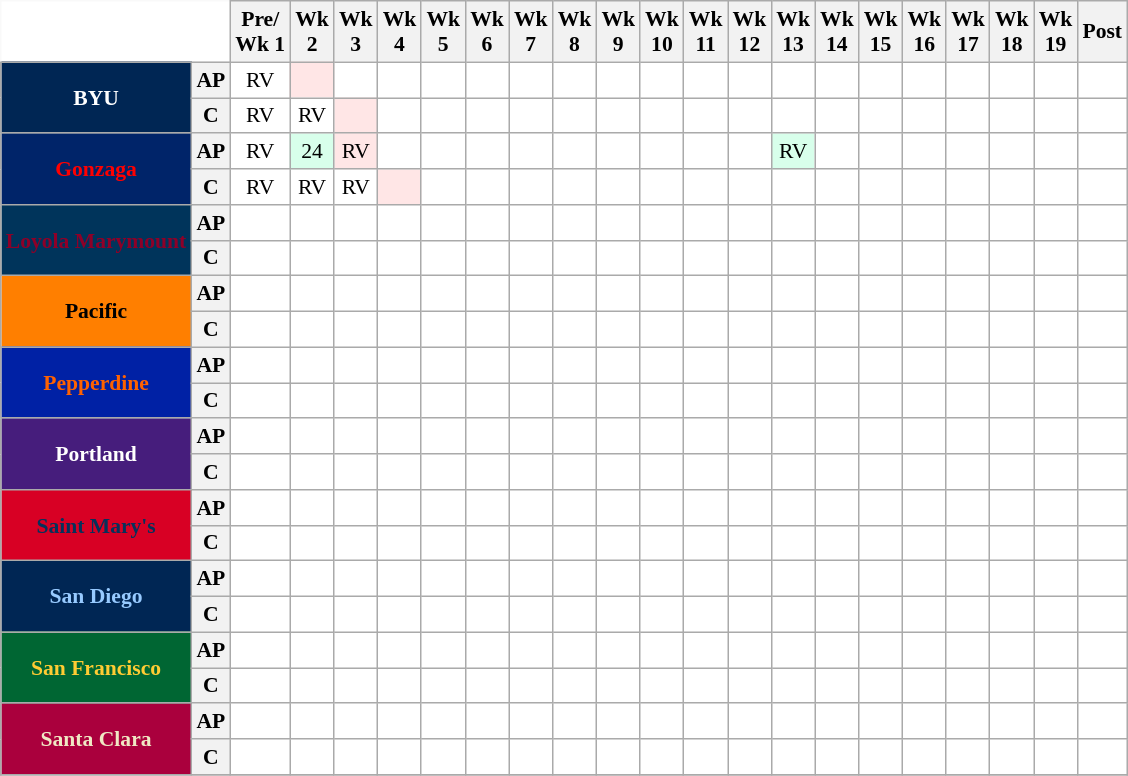<table class="wikitable" style="white-space:nowrap;font-size:90%;">
<tr>
<th colspan=2 style="background:white; border-top-style:hidden; border-left-style:hidden;"> </th>
<th>Pre/<br>Wk 1</th>
<th>Wk<br>2</th>
<th>Wk<br>3</th>
<th>Wk<br>4</th>
<th>Wk<br>5</th>
<th>Wk<br>6</th>
<th>Wk<br>7</th>
<th>Wk<br>8</th>
<th>Wk<br>9</th>
<th>Wk<br>10</th>
<th>Wk<br>11</th>
<th>Wk<br>12</th>
<th>Wk<br>13</th>
<th>Wk<br>14</th>
<th>Wk<br>15</th>
<th>Wk<br>16</th>
<th>Wk<br>17</th>
<th>Wk<br>18</th>
<th>Wk<br>19</th>
<th>Post</th>
</tr>
<tr style="text-align:center;">
<th rowspan=2 style="background:#002654; color:#FFFFFF;">BYU</th>
<th>AP</th>
<td style="background:#FFF;">RV</td>
<td style="background:#FFE6E6;"></td>
<td style="background:#FFF;"></td>
<td style="background:#FFF;"></td>
<td style="background:#FFF;"></td>
<td style="background:#FFF;"></td>
<td style="background:#FFF;"></td>
<td style="background:#FFF;"></td>
<td style="background:#FFF;"></td>
<td style="background:#FFF;"></td>
<td style="background:#FFF;"></td>
<td style="background:#FFF;"></td>
<td style="background:#FFF;"></td>
<td style="background:#FFF;"></td>
<td style="background:#FFF;"></td>
<td style="background:#FFF;"></td>
<td style="background:#FFF;"></td>
<td style="background:#FFF;"></td>
<td style="background:#FFF;"></td>
<td style="background:#FFF;"></td>
</tr>
<tr style="text-align:center;">
<th>C</th>
<td style="background:#FFF;">RV</td>
<td style="background:#FFF;">RV</td>
<td style="background:#FFE6E6;"></td>
<td style="background:#FFF;"></td>
<td style="background:#FFF;"></td>
<td style="background:#FFF;"></td>
<td style="background:#FFF;"></td>
<td style="background:#FFF;"></td>
<td style="background:#FFF;"></td>
<td style="background:#FFF;"></td>
<td style="background:#FFF;"></td>
<td style="background:#FFF;"></td>
<td style="background:#FFF;"></td>
<td style="background:#FFF;"></td>
<td style="background:#FFF;"></td>
<td style="background:#FFF;"></td>
<td style="background:#FFF;"></td>
<td style="background:#FFF;"></td>
<td style="background:#FFF;"></td>
<td style="background:#FFF;"></td>
</tr>
<tr style="text-align:center;">
<th rowspan=2 style="background:#002469; color:#FF0000;">Gonzaga</th>
<th>AP</th>
<td style="background:#FFF;">RV</td>
<td style="background:#D8FFEB;">24</td>
<td style="background:#FFE6E6;">RV</td>
<td style="background:#FFF;"></td>
<td style="background:#FFF;"></td>
<td style="background:#FFF;"></td>
<td style="background:#FFF;"></td>
<td style="background:#FFF;"></td>
<td style="background:#FFF;"></td>
<td style="background:#FFF;"></td>
<td style="background:#FFF;"></td>
<td style="background:#FFF;"></td>
<td style="background:#D8FFEB;">RV</td>
<td style="background:#FFF;"></td>
<td style="background:#FFF;"></td>
<td style="background:#FFF;"></td>
<td style="background:#FFF;"></td>
<td style="background:#FFF;"></td>
<td style="background:#FFF;"></td>
<td style="background:#FFF;"></td>
</tr>
<tr style="text-align:center;">
<th>C</th>
<td style="background:#FFF;">RV</td>
<td style="background:#FFF;">RV</td>
<td style="background:#FFF;">RV</td>
<td style="background:#FFE6E6;"></td>
<td style="background:#FFF;"></td>
<td style="background:#FFF;"></td>
<td style="background:#FFF;"></td>
<td style="background:#FFF;"></td>
<td style="background:#FFF;"></td>
<td style="background:#FFF;"></td>
<td style="background:#FFF;"></td>
<td style="background:#FFF;"></td>
<td style="background:#FFF;"></td>
<td style="background:#FFF;"></td>
<td style="background:#FFF;"></td>
<td style="background:#FFF;"></td>
<td style="background:#FFF;"></td>
<td style="background:#FFF;"></td>
<td style="background:#FFF;"></td>
<td style="background:#FFF;"></td>
</tr>
<tr style="text-align:center;">
<th rowspan=2 style="background:#00345B; color:#8E0028;">Loyola Marymount</th>
<th>AP</th>
<td style="background:#FFF;"></td>
<td style="background:#FFF;"></td>
<td style="background:#FFF;"></td>
<td style="background:#FFF;"></td>
<td style="background:#FFF;"></td>
<td style="background:#FFF;"></td>
<td style="background:#FFF;"></td>
<td style="background:#FFF;"></td>
<td style="background:#FFF;"></td>
<td style="background:#FFF;"></td>
<td style="background:#FFF;"></td>
<td style="background:#FFF;"></td>
<td style="background:#FFF;"></td>
<td style="background:#FFF;"></td>
<td style="background:#FFF;"></td>
<td style="background:#FFF;"></td>
<td style="background:#FFF;"></td>
<td style="background:#FFF;"></td>
<td style="background:#FFF;"></td>
<td style="background:#FFF;"></td>
</tr>
<tr style="text-align:center;">
<th>C</th>
<td style="background:#FFF;"></td>
<td style="background:#FFF;"></td>
<td style="background:#FFF;"></td>
<td style="background:#FFF;"></td>
<td style="background:#FFF;"></td>
<td style="background:#FFF;"></td>
<td style="background:#FFF;"></td>
<td style="background:#FFF;"></td>
<td style="background:#FFF;"></td>
<td style="background:#FFF;"></td>
<td style="background:#FFF;"></td>
<td style="background:#FFF;"></td>
<td style="background:#FFF;"></td>
<td style="background:#FFF;"></td>
<td style="background:#FFF;"></td>
<td style="background:#FFF;"></td>
<td style="background:#FFF;"></td>
<td style="background:#FFF;"></td>
<td style="background:#FFF;"></td>
<td style="background:#FFF;"></td>
</tr>
<tr style="text-align:center;">
<th rowspan=2 style="background:#FF7F00; color:#000000;">Pacific</th>
<th>AP</th>
<td style="background:#FFF;"></td>
<td style="background:#FFF;"></td>
<td style="background:#FFF;"></td>
<td style="background:#FFF;"></td>
<td style="background:#FFF;"></td>
<td style="background:#FFF;"></td>
<td style="background:#FFF;"></td>
<td style="background:#FFF;"></td>
<td style="background:#FFF;"></td>
<td style="background:#FFF;"></td>
<td style="background:#FFF;"></td>
<td style="background:#FFF;"></td>
<td style="background:#FFF;"></td>
<td style="background:#FFF;"></td>
<td style="background:#FFF;"></td>
<td style="background:#FFF;"></td>
<td style="background:#FFF;"></td>
<td style="background:#FFF;"></td>
<td style="background:#FFF;"></td>
<td style="background:#FFF;"></td>
</tr>
<tr style="text-align:center;">
<th>C</th>
<td style="background:#FFF;"></td>
<td style="background:#FFF;"></td>
<td style="background:#FFF;"></td>
<td style="background:#FFF;"></td>
<td style="background:#FFF;"></td>
<td style="background:#FFF;"></td>
<td style="background:#FFF;"></td>
<td style="background:#FFF;"></td>
<td style="background:#FFF;"></td>
<td style="background:#FFF;"></td>
<td style="background:#FFF;"></td>
<td style="background:#FFF;"></td>
<td style="background:#FFF;"></td>
<td style="background:#FFF;"></td>
<td style="background:#FFF;"></td>
<td style="background:#FFF;"></td>
<td style="background:#FFF;"></td>
<td style="background:#FFF;"></td>
<td style="background:#FFF;"></td>
<td style="background:#FFF;"></td>
</tr>
<tr style="text-align:center;">
<th rowspan=2 style="background:#0021A5; color:#FF6200;">Pepperdine</th>
<th>AP</th>
<td style="background:#FFF;"></td>
<td style="background:#FFF;"></td>
<td style="background:#FFF;"></td>
<td style="background:#FFF;"></td>
<td style="background:#FFF;"></td>
<td style="background:#FFF;"></td>
<td style="background:#FFF;"></td>
<td style="background:#FFF;"></td>
<td style="background:#FFF;"></td>
<td style="background:#FFF;"></td>
<td style="background:#FFF;"></td>
<td style="background:#FFF;"></td>
<td style="background:#FFF;"></td>
<td style="background:#FFF;"></td>
<td style="background:#FFF;"></td>
<td style="background:#FFF;"></td>
<td style="background:#FFF;"></td>
<td style="background:#FFF;"></td>
<td style="background:#FFF;"></td>
<td style="background:#FFF;"></td>
</tr>
<tr style="text-align:center;">
<th>C</th>
<td style="background:#FFF;"></td>
<td style="background:#FFF;"></td>
<td style="background:#FFF;"></td>
<td style="background:#FFF;"></td>
<td style="background:#FFF;"></td>
<td style="background:#FFF;"></td>
<td style="background:#FFF;"></td>
<td style="background:#FFF;"></td>
<td style="background:#FFF;"></td>
<td style="background:#FFF;"></td>
<td style="background:#FFF;"></td>
<td style="background:#FFF;"></td>
<td style="background:#FFF;"></td>
<td style="background:#FFF;"></td>
<td style="background:#FFF;"></td>
<td style="background:#FFF;"></td>
<td style="background:#FFF;"></td>
<td style="background:#FFF;"></td>
<td style="background:#FFF;"></td>
<td style="background:#FFF;"></td>
</tr>
<tr style="text-align:center;">
<th rowspan=2 style="background:#461D7C; color:#FFFFFF;">Portland</th>
<th>AP</th>
<td style="background:#FFF;"></td>
<td style="background:#FFF;"></td>
<td style="background:#FFF;"></td>
<td style="background:#FFF;"></td>
<td style="background:#FFF;"></td>
<td style="background:#FFF;"></td>
<td style="background:#FFF;"></td>
<td style="background:#FFF;"></td>
<td style="background:#FFF;"></td>
<td style="background:#FFF;"></td>
<td style="background:#FFF;"></td>
<td style="background:#FFF;"></td>
<td style="background:#FFF;"></td>
<td style="background:#FFF;"></td>
<td style="background:#FFF;"></td>
<td style="background:#FFF;"></td>
<td style="background:#FFF;"></td>
<td style="background:#FFF;"></td>
<td style="background:#FFF;"></td>
<td style="background:#FFF;"></td>
</tr>
<tr style="text-align:center;">
<th>C</th>
<td style="background:#FFF;"></td>
<td style="background:#FFF;"></td>
<td style="background:#FFF;"></td>
<td style="background:#FFF;"></td>
<td style="background:#FFF;"></td>
<td style="background:#FFF;"></td>
<td style="background:#FFF;"></td>
<td style="background:#FFF;"></td>
<td style="background:#FFF;"></td>
<td style="background:#FFF;"></td>
<td style="background:#FFF;"></td>
<td style="background:#FFF;"></td>
<td style="background:#FFF;"></td>
<td style="background:#FFF;"></td>
<td style="background:#FFF;"></td>
<td style="background:#FFF;"></td>
<td style="background:#FFF;"></td>
<td style="background:#FFF;"></td>
<td style="background:#FFF;"></td>
<td style="background:#FFF;"></td>
</tr>
<tr style="text-align:center;">
<th rowspan=2 style="background:#D80024; color:#06315B;">Saint Mary's</th>
<th>AP</th>
<td style="background:#FFF;"></td>
<td style="background:#FFF;"></td>
<td style="background:#FFF;"></td>
<td style="background:#FFF;"></td>
<td style="background:#FFF;"></td>
<td style="background:#FFF;"></td>
<td style="background:#FFF;"></td>
<td style="background:#FFF;"></td>
<td style="background:#FFF;"></td>
<td style="background:#FFF;"></td>
<td style="background:#FFF;"></td>
<td style="background:#FFF;"></td>
<td style="background:#FFF;"></td>
<td style="background:#FFF;"></td>
<td style="background:#FFF;"></td>
<td style="background:#FFF;"></td>
<td style="background:#FFF;"></td>
<td style="background:#FFF;"></td>
<td style="background:#FFF;"></td>
<td style="background:#FFF;"></td>
</tr>
<tr style="text-align:center;">
<th>C</th>
<td style="background:#FFF;"></td>
<td style="background:#FFF;"></td>
<td style="background:#FFF;"></td>
<td style="background:#FFF;"></td>
<td style="background:#FFF;"></td>
<td style="background:#FFF;"></td>
<td style="background:#FFF;"></td>
<td style="background:#FFF;"></td>
<td style="background:#FFF;"></td>
<td style="background:#FFF;"></td>
<td style="background:#FFF;"></td>
<td style="background:#FFF;"></td>
<td style="background:#FFF;"></td>
<td style="background:#FFF;"></td>
<td style="background:#FFF;"></td>
<td style="background:#FFF;"></td>
<td style="background:#FFF;"></td>
<td style="background:#FFF;"></td>
<td style="background:#FFF;"></td>
<td style="background:#FFF;"></td>
</tr>
<tr style="text-align:center;">
<th rowspan=2 style="background:#002654; color:#97CAFF;">San Diego</th>
<th>AP</th>
<td style="background:#FFF;"></td>
<td style="background:#FFF;"></td>
<td style="background:#FFF;"></td>
<td style="background:#FFF;"></td>
<td style="background:#FFF;"></td>
<td style="background:#FFF;"></td>
<td style="background:#FFF;"></td>
<td style="background:#FFF;"></td>
<td style="background:#FFF;"></td>
<td style="background:#FFF;"></td>
<td style="background:#FFF;"></td>
<td style="background:#FFF;"></td>
<td style="background:#FFF;"></td>
<td style="background:#FFF;"></td>
<td style="background:#FFF;"></td>
<td style="background:#FFF;"></td>
<td style="background:#FFF;"></td>
<td style="background:#FFF;"></td>
<td style="background:#FFF;"></td>
<td style="background:#FFF;"></td>
</tr>
<tr style="text-align:center;">
<th>C</th>
<td style="background:#FFF;"></td>
<td style="background:#FFF;"></td>
<td style="background:#FFF;"></td>
<td style="background:#FFF;"></td>
<td style="background:#FFF;"></td>
<td style="background:#FFF;"></td>
<td style="background:#FFF;"></td>
<td style="background:#FFF;"></td>
<td style="background:#FFF;"></td>
<td style="background:#FFF;"></td>
<td style="background:#FFF;"></td>
<td style="background:#FFF;"></td>
<td style="background:#FFF;"></td>
<td style="background:#FFF;"></td>
<td style="background:#FFF;"></td>
<td style="background:#FFF;"></td>
<td style="background:#FFF;"></td>
<td style="background:#FFF;"></td>
<td style="background:#FFF;"></td>
<td style="background:#FFF;"></td>
</tr>
<tr style="text-align:center;">
<th rowspan=2 style="background:#006633; color:#FFCC33;">San Francisco</th>
<th>AP</th>
<td style="background:#FFF;"></td>
<td style="background:#FFF;"></td>
<td style="background:#FFF;"></td>
<td style="background:#FFF;"></td>
<td style="background:#FFF;"></td>
<td style="background:#FFF;"></td>
<td style="background:#FFF;"></td>
<td style="background:#FFF;"></td>
<td style="background:#FFF;"></td>
<td style="background:#FFF;"></td>
<td style="background:#FFF;"></td>
<td style="background:#FFF;"></td>
<td style="background:#FFF;"></td>
<td style="background:#FFF;"></td>
<td style="background:#FFF;"></td>
<td style="background:#FFF;"></td>
<td style="background:#FFF;"></td>
<td style="background:#FFF;"></td>
<td style="background:#FFF;"></td>
<td style="background:#FFF;"></td>
</tr>
<tr style="text-align:center;">
<th>C</th>
<td style="background:#FFF;"></td>
<td style="background:#FFF;"></td>
<td style="background:#FFF;"></td>
<td style="background:#FFF;"></td>
<td style="background:#FFF;"></td>
<td style="background:#FFF;"></td>
<td style="background:#FFF;"></td>
<td style="background:#FFF;"></td>
<td style="background:#FFF;"></td>
<td style="background:#FFF;"></td>
<td style="background:#FFF;"></td>
<td style="background:#FFF;"></td>
<td style="background:#FFF;"></td>
<td style="background:#FFF;"></td>
<td style="background:#FFF;"></td>
<td style="background:#FFF;"></td>
<td style="background:#FFF;"></td>
<td style="background:#FFF;"></td>
<td style="background:#FFF;"></td>
<td style="background:#FFF;"></td>
</tr>
<tr style="text-align:center;">
<th rowspan=2 style="background:#AA003D; color:#F0E8C4;">Santa Clara</th>
<th>AP</th>
<td style="background:#FFF;"></td>
<td style="background:#FFF;"></td>
<td style="background:#FFF;"></td>
<td style="background:#FFF;"></td>
<td style="background:#FFF;"></td>
<td style="background:#FFF;"></td>
<td style="background:#FFF;"></td>
<td style="background:#FFF;"></td>
<td style="background:#FFF;"></td>
<td style="background:#FFF;"></td>
<td style="background:#FFF;"></td>
<td style="background:#FFF;"></td>
<td style="background:#FFF;"></td>
<td style="background:#FFF;"></td>
<td style="background:#FFF;"></td>
<td style="background:#FFF;"></td>
<td style="background:#FFF;"></td>
<td style="background:#FFF;"></td>
<td style="background:#FFF;"></td>
<td style="background:#FFF;"></td>
</tr>
<tr style="text-align:center;">
<th>C</th>
<td style="background:#FFF;"></td>
<td style="background:#FFF;"></td>
<td style="background:#FFF;"></td>
<td style="background:#FFF;"></td>
<td style="background:#FFF;"></td>
<td style="background:#FFF;"></td>
<td style="background:#FFF;"></td>
<td style="background:#FFF;"></td>
<td style="background:#FFF;"></td>
<td style="background:#FFF;"></td>
<td style="background:#FFF;"></td>
<td style="background:#FFF;"></td>
<td style="background:#FFF;"></td>
<td style="background:#FFF;"></td>
<td style="background:#FFF;"></td>
<td style="background:#FFF;"></td>
<td style="background:#FFF;"></td>
<td style="background:#FFF;"></td>
<td style="background:#FFF;"></td>
<td style="background:#FFF;"></td>
</tr>
<tr>
</tr>
</table>
